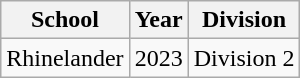<table class="wikitable">
<tr>
<th>School</th>
<th>Year</th>
<th>Division</th>
</tr>
<tr>
<td>Rhinelander</td>
<td>2023</td>
<td>Division 2</td>
</tr>
</table>
